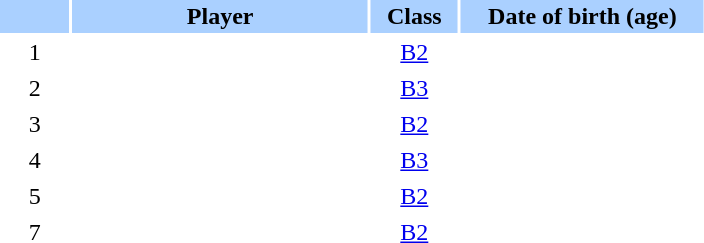<table class="sortable" border="0" cellspacing="2" cellpadding="2">
<tr style="background-color:#AAD0FF">
<th width=8%></th>
<th width=34%>Player</th>
<th width=10%>Class</th>
<th width=28%>Date of birth (age)</th>
</tr>
<tr>
<td style="text-align: center;">1</td>
<td></td>
<td style="text-align: center;"><a href='#'>B2</a></td>
<td style="text-align: center;"></td>
</tr>
<tr>
<td style="text-align: center;">2</td>
<td></td>
<td style="text-align: center;"><a href='#'>B3</a></td>
<td style="text-align: center;"></td>
</tr>
<tr>
<td style="text-align: center;">3</td>
<td></td>
<td style="text-align: center;"><a href='#'>B2</a></td>
<td style="text-align: center;"></td>
</tr>
<tr>
<td style="text-align: center;">4</td>
<td></td>
<td style="text-align: center;"><a href='#'>B3</a></td>
<td style="text-align: center;"></td>
</tr>
<tr>
<td style="text-align: center;">5</td>
<td></td>
<td style="text-align: center;"><a href='#'>B2</a></td>
<td style="text-align: center;"></td>
</tr>
<tr>
<td style="text-align: center;">7</td>
<td></td>
<td style="text-align: center;"><a href='#'>B2</a></td>
<td style="text-align: center;"></td>
</tr>
</table>
